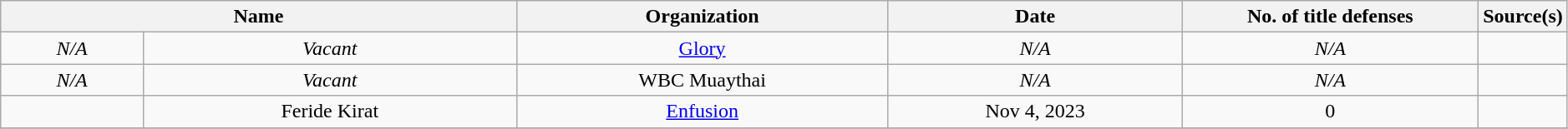<table class="wikitable" style="width:99%; text-align:center;">
<tr>
<th colspan="2" style="width:35%;">Name</th>
<th style="width:25%;">Organization</th>
<th width=20%>Date</th>
<th width=20%>No. of title defenses</th>
<th>Source(s)</th>
</tr>
<tr>
<td><em>N/A</em></td>
<td><em>Vacant</em></td>
<td><a href='#'>Glory</a></td>
<td><em>N/A</em></td>
<td><em>N/A</em></td>
<td></td>
</tr>
<tr>
<td><em>N/A</em></td>
<td><em>Vacant</em></td>
<td>WBC Muaythai</td>
<td><em>N/A</em></td>
<td><em>N/A</em></td>
<td></td>
</tr>
<tr>
<td><br></td>
<td>Feride Kirat</td>
<td><a href='#'>Enfusion</a></td>
<td>Nov 4, 2023</td>
<td>0</td>
<td></td>
</tr>
<tr>
</tr>
</table>
